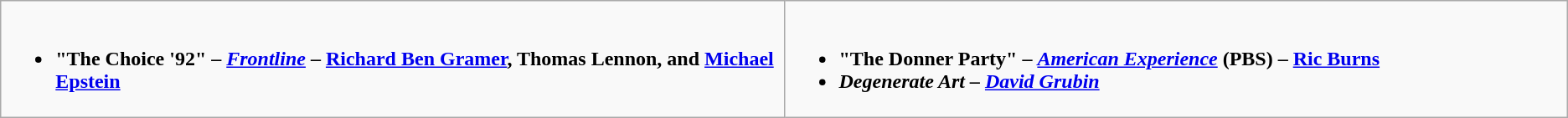<table class="wikitable">
<tr>
<td valign="top" width="50%"><br><ul><li><strong>"The Choice '92" – <em><a href='#'>Frontline</a></em> – <a href='#'>Richard Ben Gramer</a>, Thomas Lennon, and <a href='#'>Michael Epstein</a></strong></li></ul></td>
<td valign="top" width="50%"><br><ul><li><strong>"The Donner Party" – <em><a href='#'>American Experience</a></em> (PBS) – <a href='#'>Ric Burns</a></strong></li><li><strong><em>Degenerate Art<em> – <a href='#'>David Grubin</a><strong></li></ul></td>
</tr>
</table>
